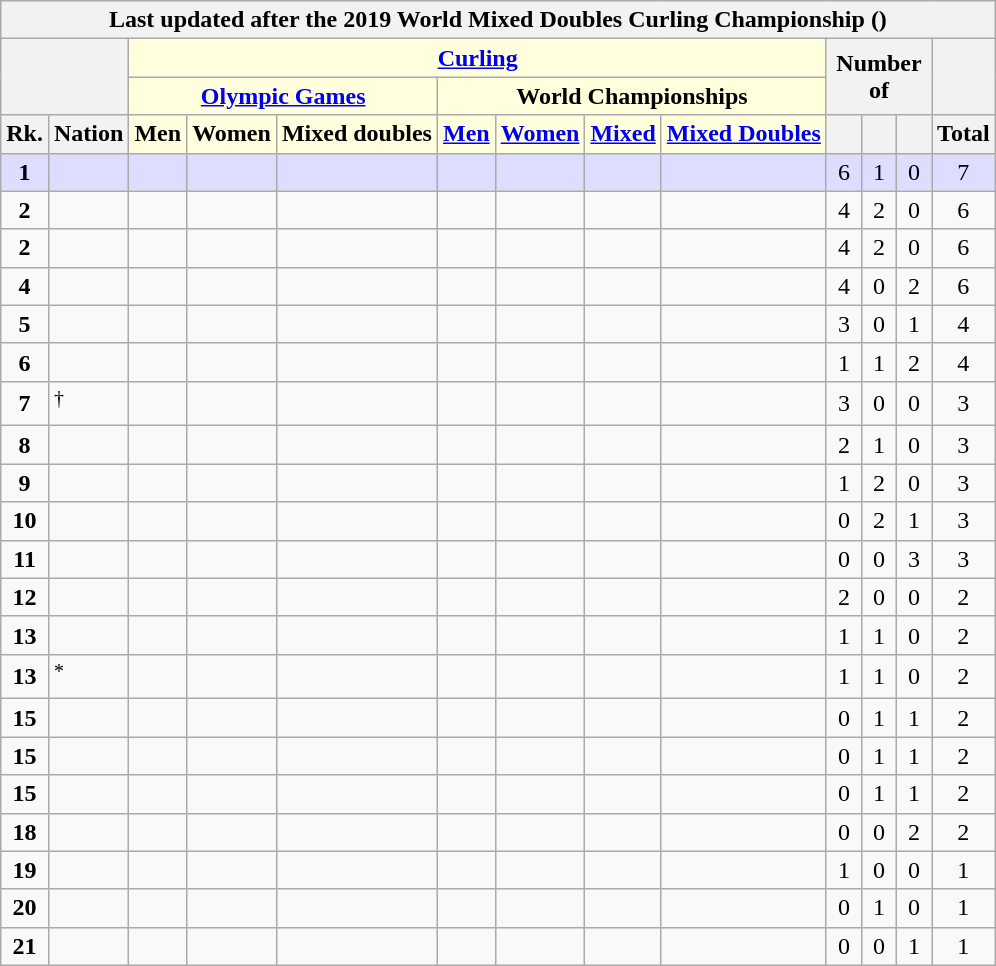<table class="wikitable" style="margin-top: 0em; text-align: center; font-size: 100%;">
<tr>
<th colspan="13">Last updated after the 2019 World Mixed Doubles Curling Championship ()</th>
</tr>
<tr>
<th rowspan="2" colspan="2"></th>
<th colspan="7" style="background: #ffd;"><a href='#'>Curling</a></th>
<th rowspan="2" colspan="3">Number of</th>
<th rowspan="2"></th>
</tr>
<tr>
<th colspan="3" style="background: #ffd;"><a href='#'>Olympic Games</a></th>
<th colspan="4" style="background: #ffd;">World Championships</th>
</tr>
<tr>
<th style="width: 1em;">Rk.</th>
<th>Nation</th>
<th style="background: #ffd;">Men</th>
<th style="background: #ffd;">Women</th>
<th style="background: #ffd;">Mixed doubles</th>
<th style="background: #ffd;"><a href='#'>Men</a></th>
<th style="background: #ffd;"><a href='#'>Women</a></th>
<th style="background: #ffd;"><a href='#'>Mixed</a></th>
<th style="background: #ffd;"><a href='#'>Mixed Doubles</a></th>
<th style="width: 1em;"></th>
<th style="width: 1em;"></th>
<th style="width: 1em;"></th>
<th style="width: 1em;">Total</th>
</tr>
<tr style="background: #ddf;">
<td><strong>1</strong></td>
<td style="text-align: left;"></td>
<td></td>
<td></td>
<td></td>
<td></td>
<td></td>
<td></td>
<td></td>
<td>6</td>
<td>1</td>
<td>0</td>
<td>7</td>
</tr>
<tr>
<td><strong>2</strong></td>
<td style="text-align: left;"></td>
<td></td>
<td></td>
<td></td>
<td></td>
<td></td>
<td></td>
<td></td>
<td>4</td>
<td>2</td>
<td>0</td>
<td>6</td>
</tr>
<tr>
<td><strong>2</strong></td>
<td style="text-align: left;"></td>
<td></td>
<td></td>
<td></td>
<td></td>
<td></td>
<td></td>
<td></td>
<td>4</td>
<td>2</td>
<td>0</td>
<td>6</td>
</tr>
<tr>
<td><strong>4</strong></td>
<td style="text-align: left;"></td>
<td></td>
<td></td>
<td></td>
<td></td>
<td></td>
<td></td>
<td></td>
<td>4</td>
<td>0</td>
<td>2</td>
<td>6</td>
</tr>
<tr>
<td><strong>5</strong></td>
<td style="text-align: left;"></td>
<td></td>
<td></td>
<td></td>
<td></td>
<td></td>
<td></td>
<td></td>
<td>3</td>
<td>0</td>
<td>1</td>
<td>4</td>
</tr>
<tr>
<td><strong>6</strong></td>
<td style="text-align: left;"></td>
<td></td>
<td></td>
<td></td>
<td></td>
<td></td>
<td></td>
<td></td>
<td>1</td>
<td>1</td>
<td>2</td>
<td>4</td>
</tr>
<tr>
<td><strong>7</strong></td>
<td style="text-align: left;"><sup>†</sup></td>
<td></td>
<td></td>
<td></td>
<td></td>
<td></td>
<td></td>
<td></td>
<td>3</td>
<td>0</td>
<td>0</td>
<td>3</td>
</tr>
<tr>
<td><strong>8</strong></td>
<td style="text-align: left;"></td>
<td></td>
<td></td>
<td></td>
<td></td>
<td></td>
<td></td>
<td></td>
<td>2</td>
<td>1</td>
<td>0</td>
<td>3</td>
</tr>
<tr>
<td><strong>9</strong></td>
<td style="text-align: left;"></td>
<td></td>
<td></td>
<td></td>
<td></td>
<td></td>
<td></td>
<td></td>
<td>1</td>
<td>2</td>
<td>0</td>
<td>3</td>
</tr>
<tr>
<td><strong>10</strong></td>
<td style="text-align: left;"></td>
<td></td>
<td></td>
<td></td>
<td></td>
<td></td>
<td></td>
<td></td>
<td>0</td>
<td>2</td>
<td>1</td>
<td>3</td>
</tr>
<tr>
<td><strong>11</strong></td>
<td style="text-align: left;"></td>
<td></td>
<td></td>
<td></td>
<td></td>
<td></td>
<td></td>
<td></td>
<td>0</td>
<td>0</td>
<td>3</td>
<td>3</td>
</tr>
<tr>
<td><strong>12</strong></td>
<td style="text-align: left;"></td>
<td></td>
<td></td>
<td></td>
<td></td>
<td></td>
<td></td>
<td></td>
<td>2</td>
<td>0</td>
<td>0</td>
<td>2</td>
</tr>
<tr>
<td><strong>13</strong></td>
<td style="text-align: left;"></td>
<td></td>
<td></td>
<td></td>
<td></td>
<td></td>
<td></td>
<td></td>
<td>1</td>
<td>1</td>
<td>0</td>
<td>2</td>
</tr>
<tr>
<td><strong>13</strong></td>
<td style="text-align: left;"><em></em><sup>*</sup></td>
<td></td>
<td></td>
<td></td>
<td></td>
<td></td>
<td></td>
<td></td>
<td>1</td>
<td>1</td>
<td>0</td>
<td>2</td>
</tr>
<tr>
<td><strong>15</strong></td>
<td style="text-align: left;"></td>
<td></td>
<td></td>
<td></td>
<td></td>
<td></td>
<td></td>
<td></td>
<td>0</td>
<td>1</td>
<td>1</td>
<td>2</td>
</tr>
<tr>
<td><strong>15</strong></td>
<td style="text-align: left;"></td>
<td></td>
<td></td>
<td></td>
<td></td>
<td></td>
<td></td>
<td></td>
<td>0</td>
<td>1</td>
<td>1</td>
<td>2</td>
</tr>
<tr>
<td><strong>15</strong></td>
<td style="text-align: left;"></td>
<td></td>
<td></td>
<td></td>
<td></td>
<td></td>
<td></td>
<td></td>
<td>0</td>
<td>1</td>
<td>1</td>
<td>2</td>
</tr>
<tr>
<td><strong>18</strong></td>
<td style="text-align: left;"></td>
<td></td>
<td></td>
<td></td>
<td></td>
<td></td>
<td></td>
<td></td>
<td>0</td>
<td>0</td>
<td>2</td>
<td>2</td>
</tr>
<tr>
<td><strong>19</strong></td>
<td style="text-align: left;"></td>
<td></td>
<td></td>
<td></td>
<td></td>
<td></td>
<td></td>
<td></td>
<td>1</td>
<td>0</td>
<td>0</td>
<td>1</td>
</tr>
<tr>
<td><strong>20</strong></td>
<td style="text-align: left;"></td>
<td></td>
<td></td>
<td></td>
<td></td>
<td></td>
<td></td>
<td></td>
<td>0</td>
<td>1</td>
<td>0</td>
<td>1</td>
</tr>
<tr>
<td><strong>21</strong></td>
<td style="text-align: left;"></td>
<td></td>
<td></td>
<td></td>
<td></td>
<td></td>
<td></td>
<td></td>
<td>0</td>
<td>0</td>
<td>1</td>
<td>1</td>
</tr>
</table>
